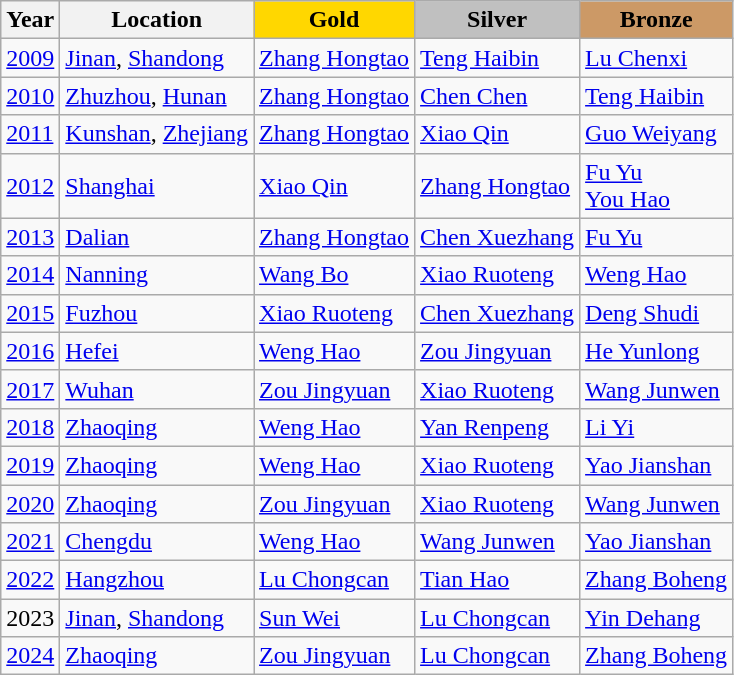<table class="wikitable">
<tr>
<th>Year</th>
<th>Location</th>
<td align=center bgcolor="gold"><strong>Gold</strong></td>
<td align=center bgcolor="silver"><strong>Silver</strong></td>
<td align=center bgcolor="cc9966"><strong>Bronze</strong></td>
</tr>
<tr>
<td><a href='#'>2009</a></td>
<td><a href='#'>Jinan</a>, <a href='#'>Shandong</a></td>
<td><a href='#'>Zhang Hongtao</a></td>
<td><a href='#'>Teng Haibin</a></td>
<td><a href='#'>Lu Chenxi</a></td>
</tr>
<tr>
<td><a href='#'>2010</a></td>
<td><a href='#'>Zhuzhou</a>, <a href='#'>Hunan</a></td>
<td><a href='#'>Zhang Hongtao</a></td>
<td><a href='#'>Chen Chen</a></td>
<td><a href='#'>Teng Haibin</a></td>
</tr>
<tr>
<td><a href='#'>2011</a></td>
<td><a href='#'>Kunshan</a>, <a href='#'>Zhejiang</a></td>
<td><a href='#'>Zhang Hongtao</a></td>
<td><a href='#'>Xiao Qin</a></td>
<td><a href='#'>Guo Weiyang</a></td>
</tr>
<tr>
<td><a href='#'>2012</a></td>
<td><a href='#'>Shanghai</a></td>
<td><a href='#'>Xiao Qin</a></td>
<td><a href='#'>Zhang Hongtao</a></td>
<td><a href='#'>Fu Yu</a><br><a href='#'>You Hao</a></td>
</tr>
<tr>
<td><a href='#'>2013</a></td>
<td><a href='#'>Dalian</a></td>
<td><a href='#'>Zhang Hongtao</a></td>
<td><a href='#'>Chen Xuezhang</a></td>
<td><a href='#'>Fu Yu</a></td>
</tr>
<tr>
<td><a href='#'>2014</a></td>
<td><a href='#'>Nanning</a></td>
<td><a href='#'>Wang Bo</a></td>
<td><a href='#'>Xiao Ruoteng</a></td>
<td><a href='#'>Weng Hao</a></td>
</tr>
<tr>
<td><a href='#'>2015</a></td>
<td><a href='#'>Fuzhou</a></td>
<td><a href='#'>Xiao Ruoteng</a></td>
<td><a href='#'>Chen Xuezhang</a></td>
<td><a href='#'>Deng Shudi</a></td>
</tr>
<tr>
<td><a href='#'>2016</a></td>
<td><a href='#'>Hefei</a></td>
<td><a href='#'>Weng Hao</a></td>
<td><a href='#'>Zou Jingyuan</a></td>
<td><a href='#'>He Yunlong</a></td>
</tr>
<tr>
<td><a href='#'>2017</a></td>
<td><a href='#'>Wuhan</a></td>
<td><a href='#'>Zou Jingyuan</a></td>
<td><a href='#'>Xiao Ruoteng</a></td>
<td><a href='#'>Wang Junwen</a></td>
</tr>
<tr>
<td><a href='#'>2018</a></td>
<td><a href='#'>Zhaoqing</a></td>
<td><a href='#'>Weng Hao</a></td>
<td><a href='#'>Yan Renpeng</a></td>
<td><a href='#'>Li Yi</a></td>
</tr>
<tr>
<td><a href='#'>2019</a></td>
<td><a href='#'>Zhaoqing</a></td>
<td><a href='#'>Weng Hao</a></td>
<td><a href='#'>Xiao Ruoteng</a></td>
<td><a href='#'>Yao Jianshan</a></td>
</tr>
<tr>
<td><a href='#'>2020</a></td>
<td><a href='#'>Zhaoqing</a></td>
<td><a href='#'>Zou Jingyuan</a></td>
<td><a href='#'>Xiao Ruoteng</a></td>
<td><a href='#'>Wang Junwen</a></td>
</tr>
<tr>
<td><a href='#'>2021</a></td>
<td><a href='#'>Chengdu</a></td>
<td><a href='#'>Weng Hao</a></td>
<td><a href='#'>Wang Junwen</a></td>
<td><a href='#'>Yao Jianshan</a></td>
</tr>
<tr>
<td><a href='#'>2022</a></td>
<td><a href='#'>Hangzhou</a></td>
<td><a href='#'>Lu Chongcan</a></td>
<td><a href='#'>Tian Hao</a></td>
<td><a href='#'>Zhang Boheng</a></td>
</tr>
<tr>
<td>2023</td>
<td><a href='#'>Jinan</a>, <a href='#'>Shandong</a></td>
<td><a href='#'>Sun Wei</a></td>
<td><a href='#'>Lu Chongcan</a></td>
<td><a href='#'>Yin Dehang</a></td>
</tr>
<tr>
<td><a href='#'>2024</a></td>
<td><a href='#'>Zhaoqing</a></td>
<td><a href='#'>Zou Jingyuan</a></td>
<td><a href='#'>Lu Chongcan</a></td>
<td><a href='#'>Zhang Boheng</a></td>
</tr>
</table>
